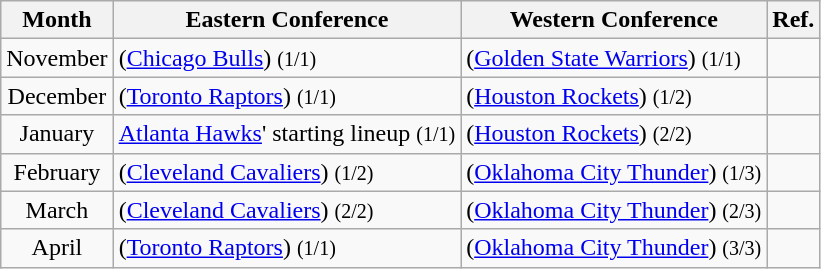<table class="wikitable sortable" style="text-align:left">
<tr>
<th>Month</th>
<th>Eastern Conference</th>
<th>Western Conference</th>
<th class=unsortable>Ref.</th>
</tr>
<tr>
<td align=center>November</td>
<td> (<a href='#'>Chicago Bulls</a>) <small>(1/1)</small></td>
<td> (<a href='#'>Golden State Warriors</a>) <small>(1/1)</small></td>
<td align=center></td>
</tr>
<tr>
<td align=center>December</td>
<td> (<a href='#'>Toronto Raptors</a>) <small>(1/1)</small></td>
<td> (<a href='#'>Houston Rockets</a>) <small>(1/2)</small></td>
<td align=center></td>
</tr>
<tr>
<td align=center>January</td>
<td><a href='#'>Atlanta Hawks</a>' starting lineup <small>(1/1)</small></td>
<td> (<a href='#'>Houston Rockets</a>) <small>(2/2)</small></td>
<td align=center></td>
</tr>
<tr>
<td align=center>February</td>
<td> (<a href='#'>Cleveland Cavaliers</a>) <small>(1/2)</small></td>
<td> (<a href='#'>Oklahoma City Thunder</a>) <small>(1/3)</small></td>
<td align=center></td>
</tr>
<tr>
<td align=center>March</td>
<td> (<a href='#'>Cleveland Cavaliers</a>) <small>(2/2)</small></td>
<td> (<a href='#'>Oklahoma City Thunder</a>) <small>(2/3)</small></td>
<td align=center></td>
</tr>
<tr>
<td align=center>April</td>
<td> (<a href='#'>Toronto Raptors</a>) <small>(1/1)</small></td>
<td> (<a href='#'>Oklahoma City Thunder</a>) <small>(3/3)</small></td>
<td align=center></td>
</tr>
</table>
